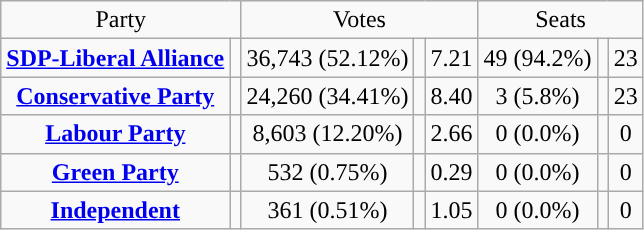<table class=wikitable style="text-align:center;">
<tr>
<td colspan=2>Party</td>
<td colspan=3>Votes</td>
<td colspan=3>Seats</td>
</tr>
<tr>
<td><strong><a href='#'>SDP-Liberal Alliance</a></strong></td>
<td style="background:"></td>
<td>36,743 (52.12%)</td>
<td></td>
<td> 7.21</td>
<td>49 (94.2%)</td>
<td></td>
<td> 23</td>
</tr>
<tr>
<td><strong><a href='#'>Conservative Party</a></strong></td>
<td style="background:"></td>
<td>24,260 (34.41%)</td>
<td></td>
<td> 8.40</td>
<td>3 (5.8%)</td>
<td></td>
<td> 23</td>
</tr>
<tr>
<td><strong><a href='#'>Labour Party</a></strong></td>
<td style="background:"></td>
<td>8,603 (12.20%)</td>
<td></td>
<td> 2.66</td>
<td>0 (0.0%)</td>
<td></td>
<td> 0</td>
</tr>
<tr>
<td><strong><a href='#'>Green Party</a></strong></td>
<td style="background:"></td>
<td>532 (0.75%)</td>
<td></td>
<td> 0.29</td>
<td>0  (0.0%)</td>
<td></td>
<td> 0</td>
</tr>
<tr>
<td><strong><a href='#'>Independent</a></strong></td>
<td style="background:"></td>
<td>361 (0.51%)</td>
<td></td>
<td> 1.05</td>
<td>0  (0.0%)</td>
<td></td>
<td> 0</td>
</tr>
</table>
